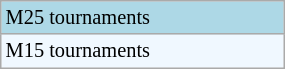<table class="wikitable" style="font-size:85%; width:15%;">
<tr style="background:lightblue;">
<td>M25 tournaments</td>
</tr>
<tr style="background:#f0f8ff;">
<td>M15 tournaments</td>
</tr>
</table>
